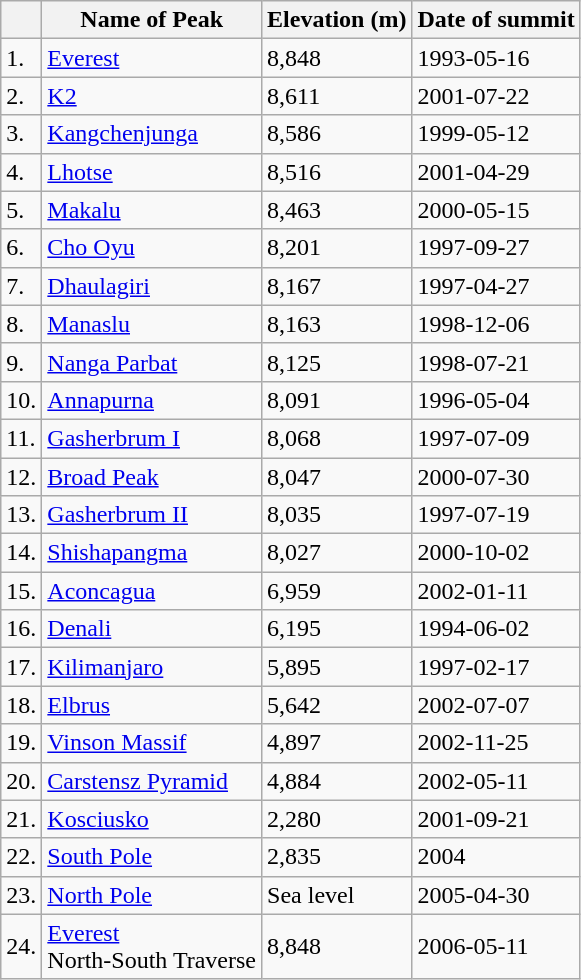<table class="wikitable">
<tr>
<th></th>
<th>Name of Peak</th>
<th>Elevation (m)</th>
<th>Date of summit</th>
</tr>
<tr>
<td>1.</td>
<td><a href='#'>Everest</a></td>
<td>8,848</td>
<td>1993-05-16</td>
</tr>
<tr>
<td>2.</td>
<td><a href='#'>K2</a></td>
<td>8,611</td>
<td>2001-07-22</td>
</tr>
<tr>
<td>3.</td>
<td><a href='#'>Kangchenjunga</a></td>
<td>8,586</td>
<td>1999-05-12</td>
</tr>
<tr>
<td>4.</td>
<td><a href='#'>Lhotse</a></td>
<td>8,516</td>
<td>2001-04-29</td>
</tr>
<tr>
<td>5.</td>
<td><a href='#'>Makalu</a></td>
<td>8,463</td>
<td>2000-05-15</td>
</tr>
<tr>
<td>6.</td>
<td><a href='#'>Cho Oyu</a></td>
<td>8,201</td>
<td>1997-09-27</td>
</tr>
<tr>
<td>7.</td>
<td><a href='#'>Dhaulagiri</a></td>
<td>8,167</td>
<td>1997-04-27</td>
</tr>
<tr>
<td>8.</td>
<td><a href='#'>Manaslu</a></td>
<td>8,163</td>
<td>1998-12-06</td>
</tr>
<tr>
<td>9.</td>
<td><a href='#'>Nanga Parbat</a></td>
<td>8,125</td>
<td>1998-07-21</td>
</tr>
<tr>
<td>10.</td>
<td><a href='#'>Annapurna</a></td>
<td>8,091</td>
<td>1996-05-04</td>
</tr>
<tr>
<td>11.</td>
<td><a href='#'>Gasherbrum I</a></td>
<td>8,068</td>
<td>1997-07-09</td>
</tr>
<tr>
<td>12.</td>
<td><a href='#'>Broad Peak</a></td>
<td>8,047</td>
<td>2000-07-30</td>
</tr>
<tr>
<td>13.</td>
<td><a href='#'>Gasherbrum II</a></td>
<td>8,035</td>
<td>1997-07-19</td>
</tr>
<tr>
<td>14.</td>
<td><a href='#'>Shishapangma</a></td>
<td>8,027</td>
<td>2000-10-02</td>
</tr>
<tr>
<td>15.</td>
<td><a href='#'>Aconcagua</a></td>
<td>6,959</td>
<td>2002-01-11</td>
</tr>
<tr>
<td>16.</td>
<td><a href='#'>Denali</a></td>
<td>6,195</td>
<td>1994-06-02</td>
</tr>
<tr>
<td>17.</td>
<td><a href='#'>Kilimanjaro</a></td>
<td>5,895</td>
<td>1997-02-17</td>
</tr>
<tr>
<td>18.</td>
<td><a href='#'>Elbrus</a></td>
<td>5,642</td>
<td>2002-07-07</td>
</tr>
<tr>
<td>19.</td>
<td><a href='#'>Vinson Massif</a></td>
<td>4,897</td>
<td>2002-11-25</td>
</tr>
<tr>
<td>20.</td>
<td><a href='#'>Carstensz Pyramid</a></td>
<td>4,884</td>
<td>2002-05-11</td>
</tr>
<tr>
<td>21.</td>
<td><a href='#'>Kosciusko</a></td>
<td>2,280</td>
<td>2001-09-21</td>
</tr>
<tr>
<td>22.</td>
<td><a href='#'>South Pole</a></td>
<td>2,835</td>
<td>2004</td>
</tr>
<tr>
<td>23.</td>
<td><a href='#'>North Pole</a></td>
<td>Sea level</td>
<td>2005-04-30</td>
</tr>
<tr>
<td>24.</td>
<td><a href='#'>Everest</a><br> North-South Traverse</td>
<td>8,848</td>
<td>2006-05-11</td>
</tr>
</table>
